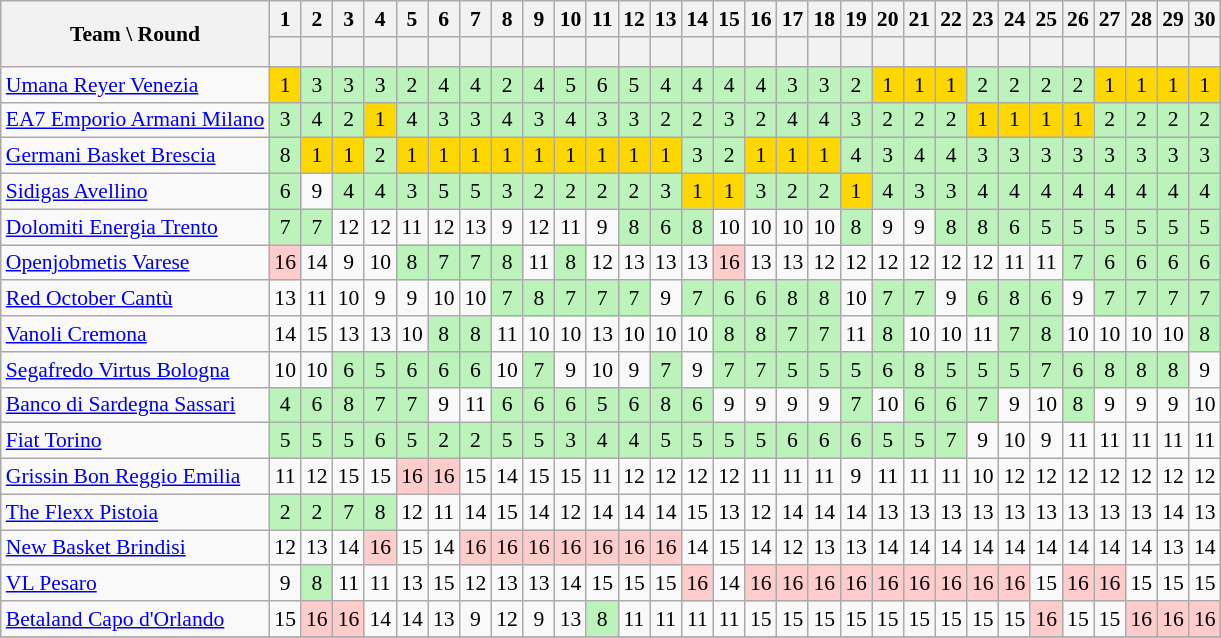<table class="wikitable sortable" style="font-size:90%; text-align:center; white-space: nowrap;">
<tr>
<th rowspan="2" style="width:140px;">Team \ Round</th>
<th>1</th>
<th>2</th>
<th>3</th>
<th>4</th>
<th>5</th>
<th>6</th>
<th>7</th>
<th>8</th>
<th>9</th>
<th>10</th>
<th>11</th>
<th>12</th>
<th>13</th>
<th>14</th>
<th>15</th>
<th>16</th>
<th>17</th>
<th>18</th>
<th>19</th>
<th>20</th>
<th>21</th>
<th>22</th>
<th>23</th>
<th>24</th>
<th>25</th>
<th>26</th>
<th>27</th>
<th>28</th>
<th>29</th>
<th>30</th>
</tr>
<tr style="text-align:center; height:20px;">
<th scope=row></th>
<th></th>
<th></th>
<th></th>
<th></th>
<th></th>
<th></th>
<th></th>
<th></th>
<th></th>
<th></th>
<th></th>
<th></th>
<th></th>
<th></th>
<th></th>
<th></th>
<th></th>
<th></th>
<th></th>
<th></th>
<th></th>
<th></th>
<th></th>
<th></th>
<th></th>
<th></th>
<th></th>
<th></th>
<th></th>
</tr>
<tr>
<td align=left><a href='#'>Umana Reyer Venezia</a></td>
<td bgcolor=gold>1</td>
<td bgcolor=#BBF3BB>3</td>
<td bgcolor=#BBF3BB>3</td>
<td bgcolor=#BBF3BB>3</td>
<td bgcolor=#BBF3BB>2</td>
<td bgcolor=#BBF3BB>4</td>
<td bgcolor=#BBF3BB>4</td>
<td bgcolor=#BBF3BB>2</td>
<td bgcolor=#BBF3BB>4</td>
<td bgcolor=#BBF3BB>5</td>
<td bgcolor=#BBF3BB>6</td>
<td bgcolor=#BBF3BB>5</td>
<td bgcolor=#BBF3BB>4</td>
<td bgcolor=#BBF3BB>4</td>
<td bgcolor=#BBF3BB>4</td>
<td bgcolor=#BBF3BB>4</td>
<td bgcolor=#BBF3BB>3</td>
<td bgcolor=#BBF3BB>3</td>
<td bgcolor=#BBF3BB>2</td>
<td bgcolor=gold>1</td>
<td bgcolor=gold>1</td>
<td bgcolor=gold>1</td>
<td bgcolor=#BBF3BB>2</td>
<td bgcolor=#BBF3BB>2</td>
<td bgcolor=#BBF3BB>2</td>
<td bgcolor=#BBF3BB>2</td>
<td bgcolor=gold>1</td>
<td bgcolor=gold>1</td>
<td bgcolor=gold>1</td>
<td bgcolor=gold>1</td>
</tr>
<tr>
<td align=left><a href='#'>EA7 Emporio Armani Milano</a></td>
<td bgcolor=#BBF3BB>3</td>
<td bgcolor=#BBF3BB>4</td>
<td bgcolor=#BBF3BB>2</td>
<td bgcolor=gold>1</td>
<td bgcolor=#BBF3BB>4</td>
<td bgcolor=#BBF3BB>3</td>
<td bgcolor=#BBF3BB>3</td>
<td bgcolor=#BBF3BB>4</td>
<td bgcolor=#BBF3BB>3</td>
<td bgcolor=#BBF3BB>4</td>
<td bgcolor=#BBF3BB>3</td>
<td bgcolor=#BBF3BB>3</td>
<td bgcolor=#BBF3BB>2</td>
<td bgcolor=#BBF3BB>2</td>
<td bgcolor=#BBF3BB>3</td>
<td bgcolor=#BBF3BB>2</td>
<td bgcolor=#BBF3BB>4</td>
<td bgcolor=#BBF3BB>4</td>
<td bgcolor=#BBF3BB>3</td>
<td bgcolor=#BBF3BB>2</td>
<td bgcolor=#BBF3BB>2</td>
<td bgcolor=#BBF3BB>2</td>
<td bgcolor=gold>1</td>
<td bgcolor=gold>1</td>
<td bgcolor=gold>1</td>
<td bgcolor=gold>1</td>
<td bgcolor=#BBF3BB>2</td>
<td bgcolor=#BBF3BB>2</td>
<td bgcolor=#BBF3BB>2</td>
<td bgcolor=#BBF3BB>2</td>
</tr>
<tr>
<td align=left><a href='#'>Germani Basket Brescia</a></td>
<td bgcolor=#BBF3BB>8</td>
<td bgcolor=gold>1</td>
<td bgcolor=gold>1</td>
<td bgcolor=#BBF3BB>2</td>
<td bgcolor=gold>1</td>
<td bgcolor=gold>1</td>
<td bgcolor=gold>1</td>
<td bgcolor=gold>1</td>
<td bgcolor=gold>1</td>
<td bgcolor=gold>1</td>
<td bgcolor=gold>1</td>
<td bgcolor=gold>1</td>
<td bgcolor=gold>1</td>
<td bgcolor=#BBF3BB>3</td>
<td bgcolor=#BBF3BB>2</td>
<td bgcolor=gold>1</td>
<td bgcolor=gold>1</td>
<td bgcolor=gold>1</td>
<td bgcolor=#BBF3BB>4</td>
<td bgcolor=#BBF3BB>3</td>
<td bgcolor=#BBF3BB>4</td>
<td bgcolor=#BBF3BB>4</td>
<td bgcolor=#BBF3BB>3</td>
<td bgcolor=#BBF3BB>3</td>
<td bgcolor=#BBF3BB>3</td>
<td bgcolor=#BBF3BB>3</td>
<td bgcolor=#BBF3BB>3</td>
<td bgcolor=#BBF3BB>3</td>
<td bgcolor=#BBF3BB>3</td>
<td bgcolor=#BBF3BB>3</td>
</tr>
<tr>
<td align=left><a href='#'>Sidigas Avellino</a></td>
<td bgcolor=#BBF3BB>6</td>
<td>9</td>
<td bgcolor=#BBF3BB>4</td>
<td bgcolor=#BBF3BB>4</td>
<td bgcolor=#BBF3BB>3</td>
<td bgcolor=#BBF3BB>5</td>
<td bgcolor=#BBF3BB>5</td>
<td bgcolor=#BBF3BB>3</td>
<td bgcolor=#BBF3BB>2</td>
<td bgcolor=#BBF3BB>2</td>
<td bgcolor=#BBF3BB>2</td>
<td bgcolor=#BBF3BB>2</td>
<td bgcolor=#BBF3BB>3</td>
<td bgcolor=gold>1</td>
<td bgcolor=gold>1</td>
<td bgcolor=#BBF3BB>3</td>
<td bgcolor=#BBF3BB>2</td>
<td bgcolor=#BBF3BB>2</td>
<td bgcolor=gold>1</td>
<td bgcolor=#BBF3BB>4</td>
<td bgcolor=#BBF3BB>3</td>
<td bgcolor=#BBF3BB>3</td>
<td bgcolor=#BBF3BB>4</td>
<td bgcolor=#BBF3BB>4</td>
<td bgcolor=#BBF3BB>4</td>
<td bgcolor=#BBF3BB>4</td>
<td bgcolor=#BBF3BB>4</td>
<td bgcolor=#BBF3BB>4</td>
<td bgcolor=#BBF3BB>4</td>
<td bgcolor=#BBF3BB>4</td>
</tr>
<tr>
<td align=left><a href='#'>Dolomiti Energia Trento</a></td>
<td bgcolor=#BBF3BB>7</td>
<td bgcolor=#BBF3BB>7</td>
<td>12</td>
<td>12</td>
<td>11</td>
<td>12</td>
<td>13</td>
<td>9</td>
<td>12</td>
<td>11</td>
<td>9</td>
<td bgcolor=#BBF3BB>8</td>
<td bgcolor=#BBF3BB>6</td>
<td bgcolor=#BBF3BB>8</td>
<td>10</td>
<td>10</td>
<td>10</td>
<td>10</td>
<td bgcolor=#BBF3BB>8</td>
<td>9</td>
<td>9</td>
<td bgcolor=#BBF3BB>8</td>
<td bgcolor=#BBF3BB>8</td>
<td bgcolor=#BBF3BB>6</td>
<td bgcolor=#BBF3BB>5</td>
<td bgcolor=#BBF3BB>5</td>
<td bgcolor=#BBF3BB>5</td>
<td bgcolor=#BBF3BB>5</td>
<td bgcolor=#BBF3BB>5</td>
<td bgcolor=#BBF3BB>5</td>
</tr>
<tr>
<td align=left><a href='#'>Openjobmetis Varese</a></td>
<td bgcolor=#fcc>16</td>
<td>14</td>
<td>9</td>
<td>10</td>
<td bgcolor=#BBF3BB>8</td>
<td bgcolor=#BBF3BB>7</td>
<td bgcolor=#BBF3BB>7</td>
<td bgcolor=#BBF3BB>8</td>
<td>11</td>
<td bgcolor=#BBF3BB>8</td>
<td>12</td>
<td>13</td>
<td>13</td>
<td>13</td>
<td bgcolor=#fcc>16</td>
<td>13</td>
<td>13</td>
<td>12</td>
<td>12</td>
<td>12</td>
<td>12</td>
<td>12</td>
<td>12</td>
<td>11</td>
<td>11</td>
<td bgcolor=#BBF3BB>7</td>
<td bgcolor=#BBF3BB>6</td>
<td bgcolor=#BBF3BB>6</td>
<td bgcolor=#BBF3BB>6</td>
<td bgcolor=#BBF3BB>6</td>
</tr>
<tr>
<td align=left><a href='#'>Red October Cantù</a></td>
<td>13</td>
<td>11</td>
<td>10</td>
<td>9</td>
<td>9</td>
<td>10</td>
<td>10</td>
<td bgcolor=#BBF3BB>7</td>
<td bgcolor=#BBF3BB>8</td>
<td bgcolor=#BBF3BB>7</td>
<td bgcolor=#BBF3BB>7</td>
<td bgcolor=#BBF3BB>7</td>
<td>9</td>
<td bgcolor=#BBF3BB>7</td>
<td bgcolor=#BBF3BB>6</td>
<td bgcolor=#BBF3BB>6</td>
<td bgcolor=#BBF3BB>8</td>
<td bgcolor=#BBF3BB>8</td>
<td>10</td>
<td bgcolor=#BBF3BB>7</td>
<td bgcolor=#BBF3BB>7</td>
<td>9</td>
<td bgcolor=#BBF3BB>6</td>
<td bgcolor=#BBF3BB>8</td>
<td bgcolor=#BBF3BB>6</td>
<td>9</td>
<td bgcolor=#BBF3BB>7</td>
<td bgcolor=#BBF3BB>7</td>
<td bgcolor=#BBF3BB>7</td>
<td bgcolor=#BBF3BB>7</td>
</tr>
<tr>
<td align=left><a href='#'>Vanoli Cremona</a></td>
<td>14</td>
<td>15</td>
<td>13</td>
<td>13</td>
<td>10</td>
<td bgcolor=#BBF3BB>8</td>
<td bgcolor=#BBF3BB>8</td>
<td>11</td>
<td>10</td>
<td>10</td>
<td>13</td>
<td>10</td>
<td>10</td>
<td>10</td>
<td bgcolor=#BBF3BB>8</td>
<td bgcolor=#BBF3BB>8</td>
<td bgcolor=#BBF3BB>7</td>
<td bgcolor=#BBF3BB>7</td>
<td>11</td>
<td bgcolor=#BBF3BB>8</td>
<td>10</td>
<td>10</td>
<td>11</td>
<td bgcolor=#BBF3BB>7</td>
<td bgcolor=#BBF3BB>8</td>
<td>10</td>
<td>10</td>
<td>10</td>
<td>10</td>
<td bgcolor=#BBF3BB>8</td>
</tr>
<tr>
<td align=left><a href='#'>Segafredo Virtus Bologna</a></td>
<td>10</td>
<td>10</td>
<td bgcolor=#BBF3BB>6</td>
<td bgcolor=#BBF3BB>5</td>
<td bgcolor=#BBF3BB>6</td>
<td bgcolor=#BBF3BB>6</td>
<td bgcolor=#BBF3BB>6</td>
<td>10</td>
<td bgcolor=#BBF3BB>7</td>
<td>9</td>
<td>10</td>
<td>9</td>
<td bgcolor=#BBF3BB>7</td>
<td>9</td>
<td bgcolor=#BBF3BB>7</td>
<td bgcolor=#BBF3BB>7</td>
<td bgcolor=#BBF3BB>5</td>
<td bgcolor=#BBF3BB>5</td>
<td bgcolor=#BBF3BB>5</td>
<td bgcolor=#BBF3BB>6</td>
<td bgcolor=#BBF3BB>8</td>
<td bgcolor=#BBF3BB>5</td>
<td bgcolor=#BBF3BB>5</td>
<td bgcolor=#BBF3BB>5</td>
<td bgcolor=#BBF3BB>7</td>
<td bgcolor=#BBF3BB>6</td>
<td bgcolor=#BBF3BB>8</td>
<td bgcolor=#BBF3BB>8</td>
<td bgcolor=#BBF3BB>8</td>
<td>9</td>
</tr>
<tr>
<td align=left><a href='#'>Banco di Sardegna Sassari</a></td>
<td bgcolor=#BBF3BB>4</td>
<td bgcolor=#BBF3BB>6</td>
<td bgcolor=#BBF3BB>8</td>
<td bgcolor=#BBF3BB>7</td>
<td bgcolor=#BBF3BB>7</td>
<td>9</td>
<td>11</td>
<td bgcolor=#BBF3BB>6</td>
<td bgcolor=#BBF3BB>6</td>
<td bgcolor=#BBF3BB>6</td>
<td bgcolor=#BBF3BB>5</td>
<td bgcolor=#BBF3BB>6</td>
<td bgcolor=#BBF3BB>8</td>
<td bgcolor=#BBF3BB>6</td>
<td>9</td>
<td>9</td>
<td>9</td>
<td>9</td>
<td bgcolor=#BBF3BB>7</td>
<td>10</td>
<td bgcolor=#BBF3BB>6</td>
<td bgcolor=#BBF3BB>6</td>
<td bgcolor=#BBF3BB>7</td>
<td>9</td>
<td>10</td>
<td bgcolor=#BBF3BB>8</td>
<td>9</td>
<td>9</td>
<td>9</td>
<td>10</td>
</tr>
<tr>
<td align=left><a href='#'>Fiat Torino</a></td>
<td bgcolor=#BBF3BB>5</td>
<td bgcolor=#BBF3BB>5</td>
<td bgcolor=#BBF3BB>5</td>
<td bgcolor=#BBF3BB>6</td>
<td bgcolor=#BBF3BB>5</td>
<td bgcolor=#BBF3BB>2</td>
<td bgcolor=#BBF3BB>2</td>
<td bgcolor=#BBF3BB>5</td>
<td bgcolor=#BBF3BB>5</td>
<td bgcolor=#BBF3BB>3</td>
<td bgcolor=#BBF3BB>4</td>
<td bgcolor=#BBF3BB>4</td>
<td bgcolor=#BBF3BB>5</td>
<td bgcolor=#BBF3BB>5</td>
<td bgcolor=#BBF3BB>5</td>
<td bgcolor=#BBF3BB>5</td>
<td bgcolor=#BBF3BB>6</td>
<td bgcolor=#BBF3BB>6</td>
<td bgcolor=#BBF3BB>6</td>
<td bgcolor=#BBF3BB>5</td>
<td bgcolor=#BBF3BB>5</td>
<td bgcolor=#BBF3BB>7</td>
<td>9</td>
<td>10</td>
<td>9</td>
<td>11</td>
<td>11</td>
<td>11</td>
<td>11</td>
<td>11</td>
</tr>
<tr>
<td align=left><a href='#'>Grissin Bon Reggio Emilia</a></td>
<td>11</td>
<td>12</td>
<td>15</td>
<td>15</td>
<td bgcolor=#fcc>16</td>
<td bgcolor=#fcc>16</td>
<td>15</td>
<td>14</td>
<td>15</td>
<td>15</td>
<td>11</td>
<td>12</td>
<td>12</td>
<td>12</td>
<td>12</td>
<td>11</td>
<td>11</td>
<td>11</td>
<td>9</td>
<td>11</td>
<td>11</td>
<td>11</td>
<td>10</td>
<td>12</td>
<td>12</td>
<td>12</td>
<td>12</td>
<td>12</td>
<td>12</td>
<td>12</td>
</tr>
<tr>
<td align=left><a href='#'>The Flexx Pistoia</a></td>
<td bgcolor=#BBF3BB>2</td>
<td bgcolor=#BBF3BB>2</td>
<td bgcolor=#BBF3BB>7</td>
<td bgcolor=#BBF3BB>8</td>
<td>12</td>
<td>11</td>
<td>14</td>
<td>15</td>
<td>14</td>
<td>12</td>
<td>14</td>
<td>14</td>
<td>14</td>
<td>15</td>
<td>13</td>
<td>12</td>
<td>14</td>
<td>14</td>
<td>14</td>
<td>13</td>
<td>13</td>
<td>13</td>
<td>13</td>
<td>13</td>
<td>13</td>
<td>13</td>
<td>13</td>
<td>13</td>
<td>14</td>
<td>13</td>
</tr>
<tr>
<td align=left><a href='#'>New Basket Brindisi</a></td>
<td>12</td>
<td>13</td>
<td>14</td>
<td bgcolor=#fcc>16</td>
<td>15</td>
<td>14</td>
<td bgcolor=#fcc>16</td>
<td bgcolor=#fcc>16</td>
<td bgcolor=#fcc>16</td>
<td bgcolor=#fcc>16</td>
<td bgcolor=#fcc>16</td>
<td bgcolor=#fcc>16</td>
<td bgcolor=#fcc>16</td>
<td>14</td>
<td>15</td>
<td>14</td>
<td>12</td>
<td>13</td>
<td>13</td>
<td>14</td>
<td>14</td>
<td>14</td>
<td>14</td>
<td>14</td>
<td>14</td>
<td>14</td>
<td>14</td>
<td>14</td>
<td>13</td>
<td>14</td>
</tr>
<tr>
<td align=left><a href='#'>VL Pesaro</a></td>
<td>9</td>
<td bgcolor=#BBF3BB>8</td>
<td>11</td>
<td>11</td>
<td>13</td>
<td>15</td>
<td>12</td>
<td>13</td>
<td>13</td>
<td>14</td>
<td>15</td>
<td>15</td>
<td>15</td>
<td bgcolor=#fcc>16</td>
<td>14</td>
<td bgcolor=#fcc>16</td>
<td bgcolor=#fcc>16</td>
<td bgcolor=#fcc>16</td>
<td bgcolor=#fcc>16</td>
<td bgcolor=#fcc>16</td>
<td bgcolor=#fcc>16</td>
<td bgcolor=#fcc>16</td>
<td bgcolor=#fcc>16</td>
<td bgcolor=#fcc>16</td>
<td>15</td>
<td bgcolor=#fcc>16</td>
<td bgcolor=#fcc>16</td>
<td>15</td>
<td>15</td>
<td>15</td>
</tr>
<tr>
<td align=left><a href='#'>Betaland Capo d'Orlando</a></td>
<td>15</td>
<td bgcolor=#fcc>16</td>
<td bgcolor=#fcc>16</td>
<td>14</td>
<td>14</td>
<td>13</td>
<td>9</td>
<td>12</td>
<td>9</td>
<td>13</td>
<td bgcolor=#BBF3BB>8</td>
<td>11</td>
<td>11</td>
<td>11</td>
<td>11</td>
<td>15</td>
<td>15</td>
<td>15</td>
<td>15</td>
<td>15</td>
<td>15</td>
<td>15</td>
<td>15</td>
<td>15</td>
<td bgcolor=#fcc>16</td>
<td>15</td>
<td>15</td>
<td bgcolor=#fcc>16</td>
<td bgcolor=#fcc>16</td>
<td bgcolor=#fcc>16</td>
</tr>
<tr>
</tr>
</table>
